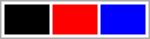<table style=" width: 100px; border: 1px solid #aaaaaa">
<tr>
<td style="background-color:black"> </td>
<td style="background-color:red"> </td>
<td style="background-color:blue"> </td>
</tr>
</table>
